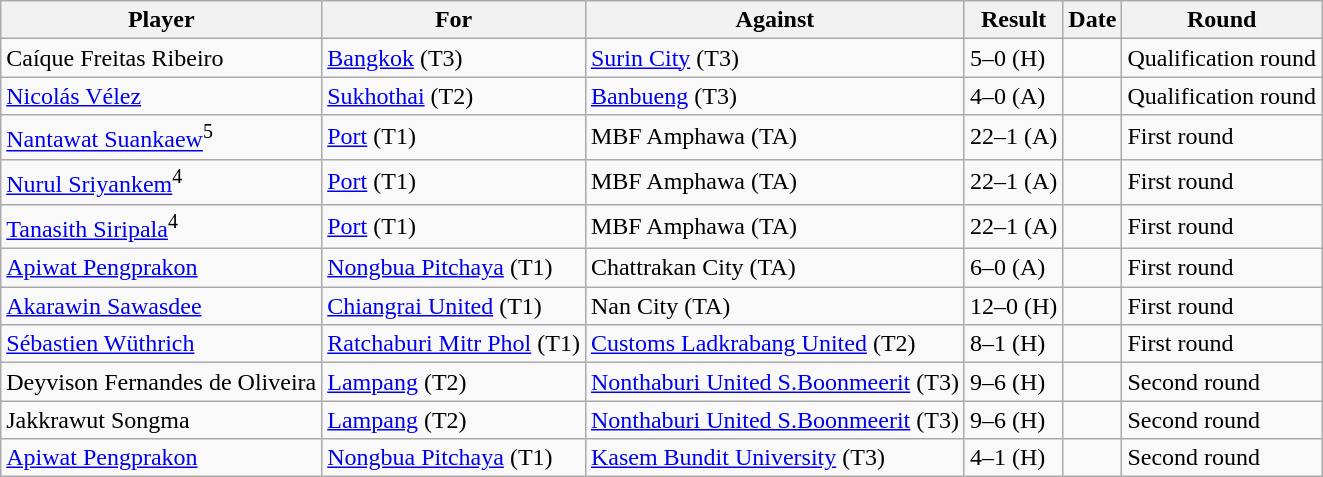<table class="wikitable sortable">
<tr>
<th>Player</th>
<th>For</th>
<th>Against</th>
<th align=center>Result</th>
<th>Date</th>
<th>Round</th>
</tr>
<tr>
<td> Caíque Freitas Ribeiro</td>
<td><a href='#'>Bangkok</a> (T3)</td>
<td><a href='#'>Surin City</a> (T3)</td>
<td>5–0 (H)</td>
<td></td>
<td>Qualification round</td>
</tr>
<tr>
<td> <a href='#'>Nicolás Vélez</a></td>
<td><a href='#'>Sukhothai</a> (T2)</td>
<td><a href='#'>Banbueng</a> (T3)</td>
<td>4–0 (A)</td>
<td></td>
<td>Qualification round</td>
</tr>
<tr>
<td> <a href='#'>Nantawat Suankaew</a><sup>5</sup></td>
<td><a href='#'>Port</a> (T1)</td>
<td>MBF Amphawa (TA)</td>
<td>22–1 (A)</td>
<td></td>
<td>First round</td>
</tr>
<tr>
<td> <a href='#'>Nurul Sriyankem</a><sup>4</sup></td>
<td><a href='#'>Port</a> (T1)</td>
<td>MBF Amphawa (TA)</td>
<td>22–1 (A)</td>
<td></td>
<td>First round</td>
</tr>
<tr>
<td> <a href='#'>Tanasith Siripala</a><sup>4</sup></td>
<td><a href='#'>Port</a> (T1)</td>
<td>MBF Amphawa (TA)</td>
<td>22–1 (A)</td>
<td></td>
<td>First round</td>
</tr>
<tr>
<td> <a href='#'>Apiwat Pengprakon</a></td>
<td><a href='#'>Nongbua Pitchaya</a> (T1)</td>
<td>Chattrakan City (TA)</td>
<td>6–0 (A)</td>
<td></td>
<td>First round</td>
</tr>
<tr>
<td> <a href='#'>Akarawin Sawasdee</a></td>
<td><a href='#'>Chiangrai United</a> (T1)</td>
<td>Nan City (TA)</td>
<td>12–0 (H)</td>
<td></td>
<td>First round</td>
</tr>
<tr>
<td> <a href='#'>Sébastien Wüthrich</a></td>
<td><a href='#'>Ratchaburi Mitr Phol</a> (T1)</td>
<td><a href='#'>Customs Ladkrabang United</a> (T2)</td>
<td>8–1 (H)</td>
<td></td>
<td>First round</td>
</tr>
<tr>
<td> Deyvison Fernandes de Oliveira</td>
<td><a href='#'>Lampang</a> (T2)</td>
<td><a href='#'>Nonthaburi United S.Boonmeerit</a> (T3)</td>
<td>9–6 (H)</td>
<td></td>
<td>Second round</td>
</tr>
<tr>
<td> Jakkrawut Songma</td>
<td><a href='#'>Lampang</a> (T2)</td>
<td><a href='#'>Nonthaburi United S.Boonmeerit</a> (T3)</td>
<td>9–6 (H)</td>
<td></td>
<td>Second round</td>
</tr>
<tr>
<td> <a href='#'>Apiwat Pengprakon</a></td>
<td><a href='#'>Nongbua Pitchaya</a> (T1)</td>
<td><a href='#'>Kasem Bundit University</a> (T3)</td>
<td>4–1 (H)</td>
<td></td>
<td>Second round</td>
</tr>
</table>
